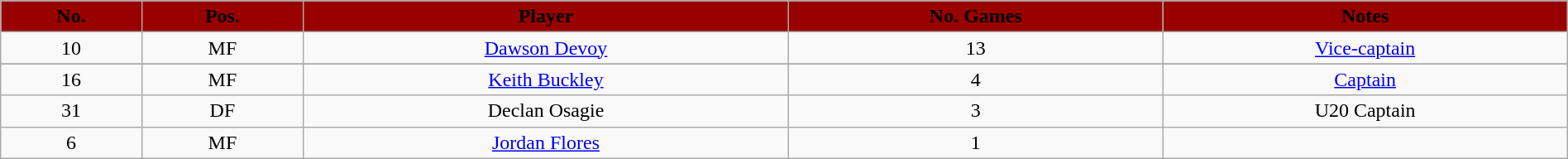<table class="wikitable" style="text-align:center;width:100%;">
<tr>
<th style=background:#990000;color:#000000>No.</th>
<th style=background:#990000;color:#000000>Pos.</th>
<th style=background:#990000;color:#000000>Player</th>
<th style=background:#990000;color:#000000>No. Games</th>
<th style=background:#990000;color:#000000>Notes</th>
</tr>
<tr>
<td>10</td>
<td>MF</td>
<td><a href='#'>Dawson Devoy</a></td>
<td>13</td>
<td><a href='#'>Vice-captain</a></td>
</tr>
<tr>
</tr>
<tr>
<td>16</td>
<td>MF</td>
<td><a href='#'>Keith Buckley</a></td>
<td>4</td>
<td><a href='#'>Captain</a></td>
</tr>
<tr>
<td>31</td>
<td>DF</td>
<td>Declan Osagie</td>
<td>3</td>
<td>U20 Captain</td>
</tr>
<tr>
<td>6</td>
<td>MF</td>
<td><a href='#'>Jordan Flores</a></td>
<td>1</td>
<td></td>
</tr>
</table>
